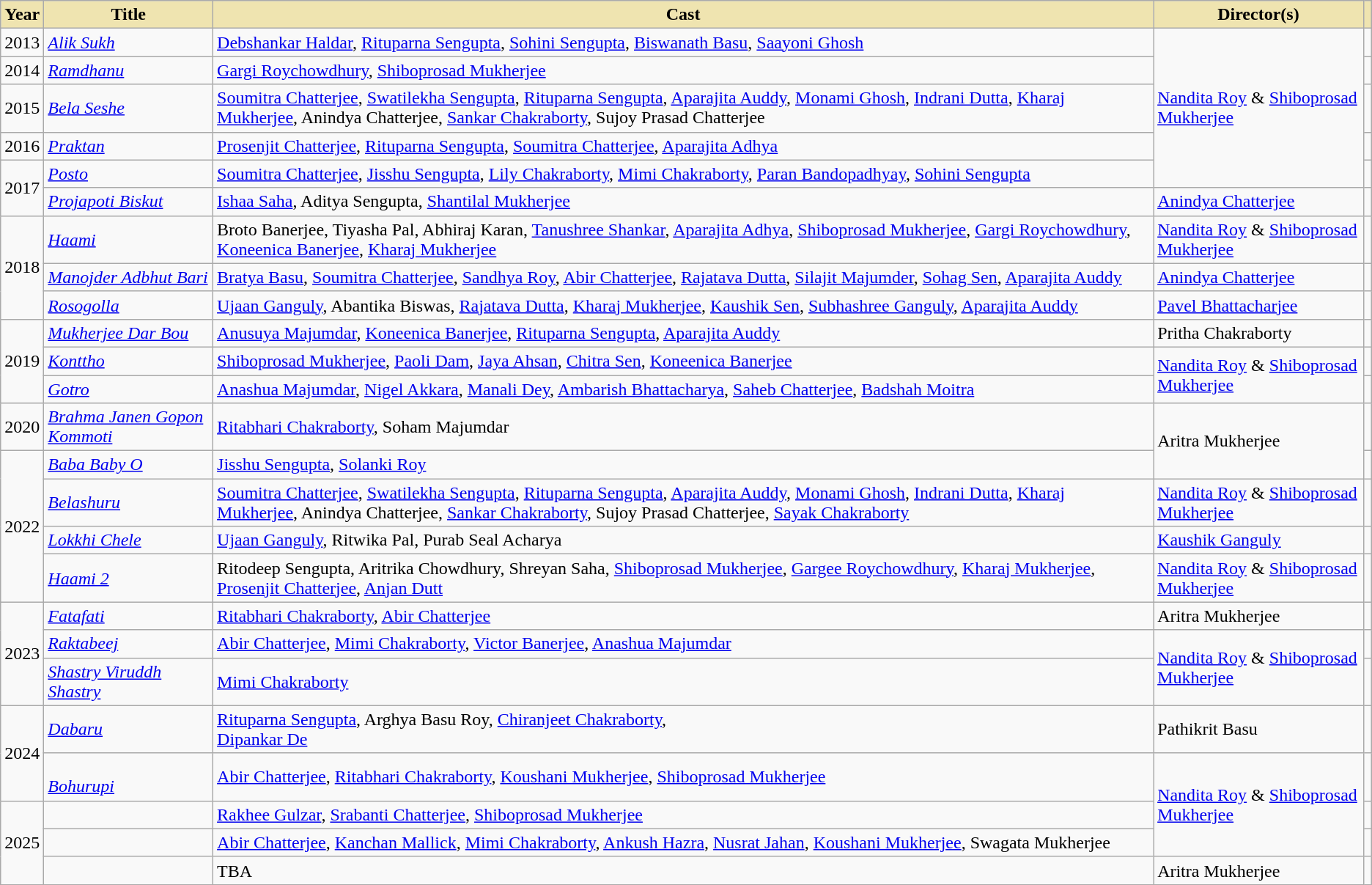<table class="wikitable sortable">
<tr>
<th scope="col" style="background-color:#EFE4B0">Year</th>
<th scope="col" style="background-color:#EFE4B0">Title</th>
<th scope="col" style="background-color:#EFE4B0" class="unsortable">Cast</th>
<th scope="col" style="background-color:#EFE4B0">Director(s)</th>
<th scope="col" style="background-color:#EFE4B0" class="unsortable"></th>
</tr>
<tr>
<td>2013</td>
<td><em><a href='#'>Alik Sukh</a></em></td>
<td><a href='#'>Debshankar Haldar</a>, <a href='#'>Rituparna Sengupta</a>, <a href='#'>Sohini Sengupta</a>, <a href='#'>Biswanath Basu</a>, <a href='#'>Saayoni Ghosh</a></td>
<td rowspan="5"><a href='#'>Nandita Roy</a> & <a href='#'>Shiboprosad Mukherjee</a></td>
<td></td>
</tr>
<tr>
<td>2014</td>
<td><em><a href='#'>Ramdhanu</a></em></td>
<td><a href='#'>Gargi Roychowdhury</a>, <a href='#'>Shiboprosad Mukherjee</a></td>
<td></td>
</tr>
<tr>
<td>2015</td>
<td><em><a href='#'>Bela Seshe</a></em></td>
<td><a href='#'>Soumitra Chatterjee</a>, <a href='#'>Swatilekha Sengupta</a>, <a href='#'>Rituparna Sengupta</a>, <a href='#'>Aparajita Auddy</a>, <a href='#'>Monami Ghosh</a>, <a href='#'>Indrani Dutta</a>, <a href='#'>Kharaj Mukherjee</a>, Anindya Chatterjee, <a href='#'>Sankar Chakraborty</a>, Sujoy Prasad Chatterjee</td>
<td></td>
</tr>
<tr>
<td>2016</td>
<td><em><a href='#'>Praktan</a></em></td>
<td><a href='#'>Prosenjit Chatterjee</a>, <a href='#'>Rituparna Sengupta</a>, <a href='#'>Soumitra Chatterjee</a>, <a href='#'>Aparajita Adhya</a></td>
<td></td>
</tr>
<tr>
<td rowspan ="2">2017</td>
<td><em><a href='#'>Posto</a></em></td>
<td><a href='#'>Soumitra Chatterjee</a>, <a href='#'>Jisshu Sengupta</a>, <a href='#'>Lily Chakraborty</a>, <a href='#'>Mimi Chakraborty</a>, <a href='#'>Paran Bandopadhyay</a>, <a href='#'>Sohini Sengupta</a></td>
<td></td>
</tr>
<tr>
<td><em><a href='#'>Projapoti Biskut</a></em></td>
<td><a href='#'>Ishaa Saha</a>, Aditya Sengupta, <a href='#'>Shantilal Mukherjee</a></td>
<td><a href='#'>Anindya Chatterjee</a></td>
<td><strong></strong></td>
</tr>
<tr>
<td rowspan ="3">2018</td>
<td><em><a href='#'>Haami</a></em></td>
<td>Broto Banerjee, Tiyasha Pal, Abhiraj Karan, <a href='#'>Tanushree Shankar</a>, <a href='#'>Aparajita Adhya</a>, <a href='#'>Shiboprosad Mukherjee</a>, <a href='#'>Gargi Roychowdhury</a>, <a href='#'>Koneenica Banerjee</a>, <a href='#'>Kharaj Mukherjee</a></td>
<td><a href='#'>Nandita Roy</a> & <a href='#'>Shiboprosad Mukherjee</a></td>
<td></td>
</tr>
<tr>
<td><em><a href='#'>Manojder Adbhut Bari</a></em></td>
<td><a href='#'>Bratya Basu</a>, <a href='#'>Soumitra Chatterjee</a>, <a href='#'>Sandhya Roy</a>, <a href='#'>Abir Chatterjee</a>, <a href='#'>Rajatava Dutta</a>, <a href='#'>Silajit Majumder</a>, <a href='#'>Sohag Sen</a>, <a href='#'>Aparajita Auddy</a></td>
<td><a href='#'>Anindya Chatterjee</a></td>
<td></td>
</tr>
<tr>
<td><em><a href='#'>Rosogolla</a></em></td>
<td><a href='#'>Ujaan Ganguly</a>, Abantika Biswas, <a href='#'>Rajatava Dutta</a>, <a href='#'>Kharaj Mukherjee</a>, <a href='#'>Kaushik Sen</a>, <a href='#'>Subhashree Ganguly</a>, <a href='#'>Aparajita Auddy</a></td>
<td><a href='#'>Pavel Bhattacharjee</a></td>
<td></td>
</tr>
<tr>
<td rowspan ="3">2019</td>
<td><em><a href='#'>Mukherjee Dar Bou</a></em></td>
<td><a href='#'>Anusuya Majumdar</a>, <a href='#'>Koneenica Banerjee</a>, <a href='#'>Rituparna Sengupta</a>, <a href='#'>Aparajita Auddy</a></td>
<td>Pritha Chakraborty</td>
<td></td>
</tr>
<tr>
<td><em><a href='#'>Konttho</a></em></td>
<td><a href='#'>Shiboprosad Mukherjee</a>, <a href='#'>Paoli Dam</a>, <a href='#'>Jaya Ahsan</a>, <a href='#'>Chitra Sen</a>, <a href='#'>Koneenica Banerjee</a></td>
<td rowspan="2"><a href='#'>Nandita Roy</a> & <a href='#'>Shiboprosad Mukherjee</a></td>
<td></td>
</tr>
<tr>
<td><em><a href='#'>Gotro</a></em></td>
<td><a href='#'>Anashua Majumdar</a>, <a href='#'>Nigel Akkara</a>, <a href='#'>Manali Dey</a>, <a href='#'>Ambarish Bhattacharya</a>, <a href='#'>Saheb Chatterjee</a>, <a href='#'>Badshah Moitra</a></td>
<td></td>
</tr>
<tr>
<td>2020</td>
<td><em><a href='#'>Brahma Janen Gopon Kommoti</a></em></td>
<td><a href='#'>Ritabhari Chakraborty</a>, Soham Majumdar</td>
<td rowspan="2">Aritra Mukherjee</td>
<td><strong></strong></td>
</tr>
<tr>
<td rowspan="4">2022</td>
<td><em><a href='#'>Baba Baby O</a></em></td>
<td><a href='#'>Jisshu Sengupta</a>, <a href='#'>Solanki Roy</a></td>
<td></td>
</tr>
<tr>
<td><em><a href='#'>Belashuru</a></em></td>
<td><a href='#'>Soumitra Chatterjee</a>, <a href='#'>Swatilekha Sengupta</a>, <a href='#'>Rituparna Sengupta</a>, <a href='#'>Aparajita Auddy</a>, <a href='#'>Monami Ghosh</a>, <a href='#'>Indrani Dutta</a>, <a href='#'>Kharaj Mukherjee</a>, Anindya Chatterjee, <a href='#'>Sankar Chakraborty</a>, Sujoy Prasad Chatterjee, <a href='#'>Sayak Chakraborty</a></td>
<td><a href='#'>Nandita Roy</a> & <a href='#'>Shiboprosad Mukherjee</a></td>
<td></td>
</tr>
<tr>
<td><em><a href='#'>Lokkhi Chele</a></em></td>
<td><a href='#'>Ujaan Ganguly</a>, Ritwika Pal, Purab Seal Acharya</td>
<td><a href='#'>Kaushik Ganguly</a></td>
<td></td>
</tr>
<tr>
<td><em><a href='#'>Haami 2</a></em></td>
<td>Ritodeep Sengupta, Aritrika Chowdhury, Shreyan Saha, <a href='#'>Shiboprosad Mukherjee</a>, <a href='#'>Gargee Roychowdhury</a>, <a href='#'>Kharaj Mukherjee</a>, <a href='#'>Prosenjit Chatterjee</a>, <a href='#'>Anjan Dutt</a></td>
<td><a href='#'>Nandita Roy</a> & <a href='#'>Shiboprosad Mukherjee</a></td>
<td></td>
</tr>
<tr>
<td rowspan="3">2023</td>
<td><em><a href='#'>Fatafati</a></em></td>
<td><a href='#'>Ritabhari Chakraborty</a>, <a href='#'>Abir Chatterjee</a></td>
<td>Aritra Mukherjee</td>
<td></td>
</tr>
<tr>
<td><em><a href='#'>Raktabeej</a></em></td>
<td><a href='#'>Abir Chatterjee</a>, <a href='#'>Mimi Chakraborty</a>, <a href='#'>Victor Banerjee</a>, <a href='#'>Anashua Majumdar</a></td>
<td rowspan="2"><a href='#'>Nandita Roy</a> & <a href='#'>Shiboprosad Mukherjee</a></td>
<td></td>
</tr>
<tr>
<td><em><a href='#'>Shastry Viruddh Shastry</a></em></td>
<td><a href='#'>Mimi Chakraborty</a></td>
<td></td>
</tr>
<tr>
<td rowspan="2">2024</td>
<td><em><a href='#'>Dabaru</a></em></td>
<td><a href='#'>Rituparna Sengupta</a>, Arghya Basu Roy, <a href='#'>Chiranjeet Chakraborty</a>,<br><a href='#'>Dipankar De</a></td>
<td>Pathikrit Basu</td>
<td></td>
</tr>
<tr>
<td><br><em><a href='#'>Bohurupi</a></em></td>
<td><a href='#'>Abir Chatterjee</a>, <a href='#'>Ritabhari Chakraborty</a>, <a href='#'>Koushani Mukherjee</a>, <a href='#'>Shiboprosad Mukherjee</a></td>
<td rowspan="3"><a href='#'>Nandita Roy</a> & <a href='#'>Shiboprosad Mukherjee</a></td>
<td></td>
</tr>
<tr>
<td rowspan="3">2025</td>
<td></td>
<td><a href='#'>Rakhee Gulzar</a>, <a href='#'>Srabanti Chatterjee</a>, <a href='#'>Shiboprosad Mukherjee</a></td>
<td></td>
</tr>
<tr>
<td></td>
<td><a href='#'>Abir Chatterjee</a>, <a href='#'>Kanchan Mallick</a>, <a href='#'>Mimi Chakraborty</a>, <a href='#'>Ankush Hazra</a>, <a href='#'>Nusrat Jahan</a>, <a href='#'>Koushani Mukherjee</a>, Swagata Mukherjee</td>
<td></td>
</tr>
<tr>
<td></td>
<td>TBA</td>
<td>Aritra Mukherjee</td>
<td></td>
</tr>
</table>
